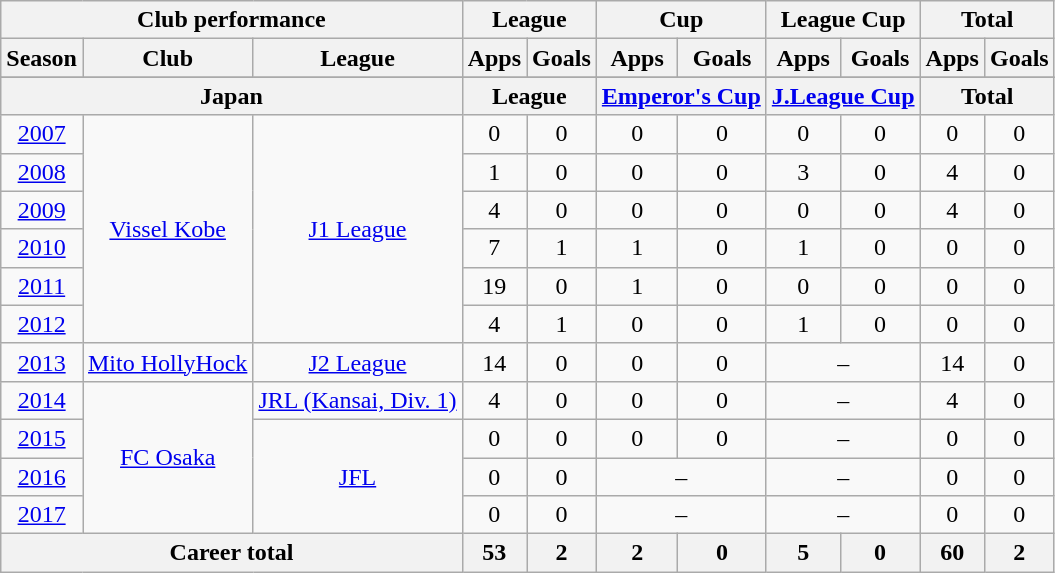<table class="wikitable" style="text-align:center">
<tr>
<th colspan=3>Club performance</th>
<th colspan=2>League</th>
<th colspan=2>Cup</th>
<th colspan=2>League Cup</th>
<th colspan=2>Total</th>
</tr>
<tr>
<th>Season</th>
<th>Club</th>
<th>League</th>
<th>Apps</th>
<th>Goals</th>
<th>Apps</th>
<th>Goals</th>
<th>Apps</th>
<th>Goals</th>
<th>Apps</th>
<th>Goals</th>
</tr>
<tr>
</tr>
<tr>
<th colspan=3>Japan</th>
<th colspan=2>League</th>
<th colspan=2><a href='#'>Emperor's Cup</a></th>
<th colspan=2><a href='#'>J.League Cup</a></th>
<th colspan=2>Total</th>
</tr>
<tr>
<td><a href='#'>2007</a></td>
<td rowspan="6"><a href='#'>Vissel Kobe</a></td>
<td rowspan="6"><a href='#'>J1 League</a></td>
<td>0</td>
<td>0</td>
<td>0</td>
<td>0</td>
<td>0</td>
<td>0</td>
<td>0</td>
<td>0</td>
</tr>
<tr>
<td><a href='#'>2008</a></td>
<td>1</td>
<td>0</td>
<td>0</td>
<td>0</td>
<td>3</td>
<td>0</td>
<td>4</td>
<td>0</td>
</tr>
<tr>
<td><a href='#'>2009</a></td>
<td>4</td>
<td>0</td>
<td>0</td>
<td>0</td>
<td>0</td>
<td>0</td>
<td>4</td>
<td>0</td>
</tr>
<tr>
<td><a href='#'>2010</a></td>
<td>7</td>
<td>1</td>
<td>1</td>
<td>0</td>
<td>1</td>
<td>0</td>
<td>0</td>
<td>0</td>
</tr>
<tr>
<td><a href='#'>2011</a></td>
<td>19</td>
<td>0</td>
<td>1</td>
<td>0</td>
<td>0</td>
<td>0</td>
<td>0</td>
<td>0</td>
</tr>
<tr>
<td><a href='#'>2012</a></td>
<td>4</td>
<td>1</td>
<td>0</td>
<td>0</td>
<td>1</td>
<td>0</td>
<td>0</td>
<td>0</td>
</tr>
<tr>
<td><a href='#'>2013</a></td>
<td><a href='#'>Mito HollyHock</a></td>
<td><a href='#'>J2 League</a></td>
<td>14</td>
<td>0</td>
<td>0</td>
<td>0</td>
<td colspan="2">–</td>
<td>14</td>
<td>0</td>
</tr>
<tr>
<td><a href='#'>2014</a></td>
<td rowspan="4"><a href='#'>FC Osaka</a></td>
<td><a href='#'>JRL (Kansai, Div. 1)</a></td>
<td>4</td>
<td>0</td>
<td>0</td>
<td>0</td>
<td colspan="2">–</td>
<td>4</td>
<td>0</td>
</tr>
<tr>
<td><a href='#'>2015</a></td>
<td rowspan="3"><a href='#'>JFL</a></td>
<td>0</td>
<td>0</td>
<td>0</td>
<td>0</td>
<td colspan="2">–</td>
<td>0</td>
<td>0</td>
</tr>
<tr>
<td><a href='#'>2016</a></td>
<td>0</td>
<td>0</td>
<td colspan="2">–</td>
<td colspan="2">–</td>
<td>0</td>
<td>0</td>
</tr>
<tr>
<td><a href='#'>2017</a></td>
<td>0</td>
<td>0</td>
<td colspan="2">–</td>
<td colspan="2">–</td>
<td>0</td>
<td>0</td>
</tr>
<tr>
<th colspan=3>Career total</th>
<th>53</th>
<th>2</th>
<th>2</th>
<th>0</th>
<th>5</th>
<th>0</th>
<th>60</th>
<th>2</th>
</tr>
</table>
